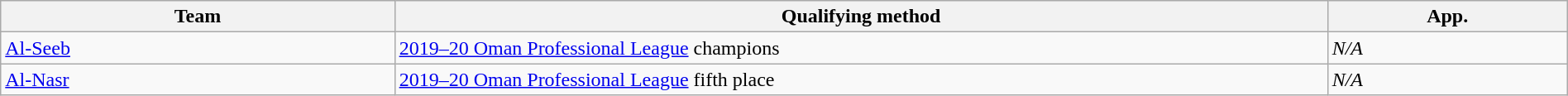<table class="wikitable" style="table-layout:fixed;width:100%;">
<tr>
<th width=25%>Team</th>
<th width=60%>Qualifying method</th>
<th width=15%>App.</th>
</tr>
<tr>
<td> <a href='#'>Al-Seeb</a></td>
<td><a href='#'>2019–20 Oman Professional League</a> champions</td>
<td><em>N/A</em></td>
</tr>
<tr>
<td> <a href='#'>Al-Nasr</a></td>
<td><a href='#'>2019–20 Oman Professional League</a> fifth place</td>
<td><em>N/A</em></td>
</tr>
</table>
